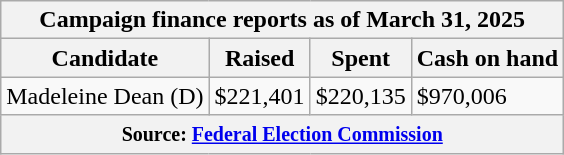<table class="wikitable sortable">
<tr>
<th colspan=4>Campaign finance reports as of March 31, 2025</th>
</tr>
<tr style="text-align:center;">
<th>Candidate</th>
<th>Raised</th>
<th>Spent</th>
<th>Cash on hand</th>
</tr>
<tr>
<td>Madeleine Dean (D)</td>
<td>$221,401</td>
<td>$220,135</td>
<td>$970,006</td>
</tr>
<tr>
<th colspan="4"><small>Source: <a href='#'>Federal Election Commission</a></small></th>
</tr>
</table>
